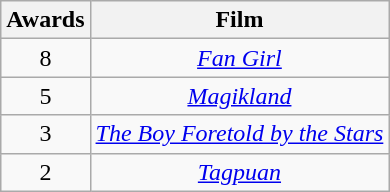<table class="wikitable" style="text-align:center">
<tr>
<th scope="col">Awards</th>
<th scope="col">Film</th>
</tr>
<tr>
<td>8</td>
<td><em><a href='#'>Fan Girl</a></em></td>
</tr>
<tr>
<td>5</td>
<td><em><a href='#'>Magikland</a></em></td>
</tr>
<tr>
<td>3</td>
<td><em><a href='#'>The Boy Foretold by the Stars</a></em></td>
</tr>
<tr>
<td>2</td>
<td><em><a href='#'>Tagpuan</a></em></td>
</tr>
</table>
